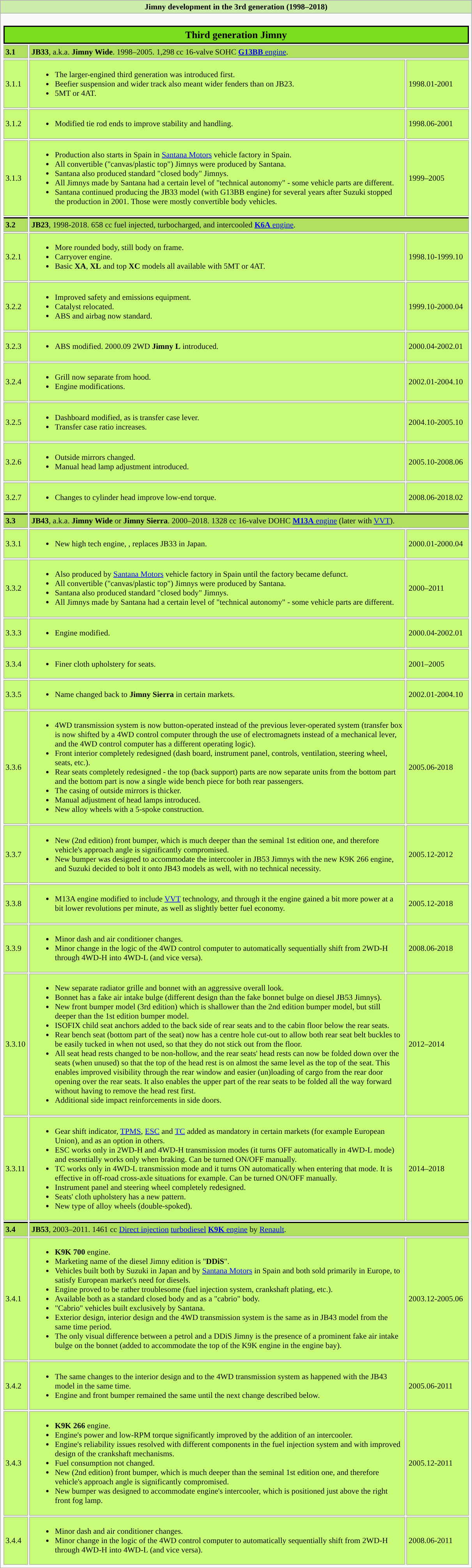<table class="wikitable collapsible collapsed" cellpadding="0" rules="all" style="font-size:85%;">
<tr>
<th colspan="3"  style="width:800px; background:#cea;"><strong>Jimny development in the 3rd generation (1998–2018)</strong></th>
</tr>
<tr>
<td colspan="3"  style="text-align:left; width:780px; vertical-align:top;" cellspacing="0" cellpadding="0"><br><table>
<tr>
<td colspan="3" style="background:#7add1f; text-align:center; font-size:125%; border:2px solid black;"><strong>Third generation Jimny</strong></td>
</tr>
<tr>
<td style="width:35px; background:#afe15f;"><strong>3.1</strong></td>
<td colspan="2" style="background:#afe15f;"><strong>JB33</strong>, a.k.a. <strong>Jimny Wide</strong>. 1998–2005. 1,298 cc 16-valve SOHC <a href='#'><strong>G13BB</strong> engine</a>.</td>
</tr>
<tr style="background:#c8fb78;">
<td style="width:35px;">3.1.1</td>
<td style="width:645px;"><ul><li>The larger-engined third generation was introduced first.<li> Beefier suspension and wider track also meant wider fenders than on JB23.<li>5MT or 4AT.</ul></td>
<td style="width:100px;">1998.01-2001</td>
</tr>
<tr style="background:#c8fb78;">
<td>3.1.2</td>
<td><ul><li>Modified tie rod ends to improve stability and handling.</ul></td>
<td>1998.06-2001</td>
</tr>
<tr style="background:#c8fb78;">
<td>3.1.3</td>
<td><ul><li>Production also starts in Spain in <a href='#'>Santana Motors</a> vehicle factory in Spain.<li>All convertible ("canvas/plastic top") Jimnys were produced by Santana.<li>Santana also produced standard "closed body" Jimnys.<li>All Jimnys made by Santana had a certain level of "technical autonomy" - some vehicle parts are different.<li>Santana continued producing the JB33 model (with G13BB engine) for several years after Suzuki stopped the production in 2001. Those were mostly convertible body vehicles.</ul></td>
<td>1999–2005</td>
</tr>
<tr>
<td style="width:35px; background:#afe15f; border-top:2px solid black;"><strong>3.2</strong></td>
<td colspan="2" style="background:#afe15f; border-top:2px solid black;"><strong>JB23</strong>, 1998-2018. 658 cc fuel injected, turbocharged, and intercooled <a href='#'><strong>K6A</strong> engine</a>.</td>
</tr>
<tr style="background:#c8fb78;">
<td>3.2.1</td>
<td><ul><li>More rounded body, still body on frame.<li>Carryover engine.<li>Basic <strong>XA</strong>, <strong>XL</strong> and top <strong>XC</strong> models all available with 5MT or 4AT.</ul></td>
<td>1998.10-1999.10</td>
</tr>
<tr style="background:#c8fb78;">
<td>3.2.2</td>
<td><ul><li>Improved safety and emissions equipment.<li>Catalyst relocated.<li>ABS and airbag now standard.</ul></td>
<td>1999.10-2000.04</td>
</tr>
<tr style="background:#c8fb78;">
<td>3.2.3</td>
<td><ul><li>ABS modified. 2000.09 2WD <strong>Jimny L</strong> introduced.</ul></td>
<td>2000.04-2002.01</td>
</tr>
<tr style="background:#c8fb78;">
<td>3.2.4</td>
<td><ul><li>Grill now separate from hood.<li>Engine modifications.</ul></td>
<td>2002.01-2004.10</td>
</tr>
<tr style="background:#c8fb78;">
<td>3.2.5</td>
<td><ul><li>Dashboard modified, as is transfer case lever.<li>Transfer case ratio increases.</ul></td>
<td>2004.10-2005.10</td>
</tr>
<tr style="background:#c8fb78;">
<td>3.2.6</td>
<td><ul><li>Outside mirrors changed.<li>Manual head lamp adjustment introduced.</ul></td>
<td>2005.10-2008.06</td>
</tr>
<tr style="background:#c8fb78;">
<td>3.2.7</td>
<td><ul><li>Changes to cylinder head improve low-end torque.</ul></td>
<td>2008.06-2018.02</td>
</tr>
<tr>
<td style="width:35px; background:#afe15f; border-top:2px solid black;"><strong>3.3</strong></td>
<td colspan="2" style="background:#afe15f; border-top:2px solid black;"><strong>JB43</strong>, a.k.a. <strong>Jimny Wide</strong> or <strong>Jimny Sierra</strong>. 2000–2018. 1328 cc 16-valve DOHC <a href='#'><strong>M13A</strong> engine</a> (later with <a href='#'>VVT</a>).</td>
</tr>
<tr>
<td style="background:#c8fb78;">3.3.1</td>
<td style="background:#c8fb78;"><ul><li>New high tech engine, , replaces JB33 in Japan.</ul></td>
<td style="background:#c8fb78;">2000.01-2000.04</td>
</tr>
<tr style="background:#c8fb78;">
<td>3.3.2</td>
<td><ul><li>Also produced by <a href='#'>Santana Motors</a> vehicle factory in Spain until the factory became defunct.<li>All convertible ("canvas/plastic top") Jimnys were produced by Santana.<li>Santana also produced standard "closed body" Jimnys.<li>All Jimnys made by Santana had a certain level of "technical autonomy" - some vehicle parts are different.</ul></td>
<td>2000–2011</td>
</tr>
<tr style="background:#c8fb78;">
<td>3.3.3</td>
<td><ul><li>Engine modified.</ul></td>
<td>2000.04-2002.01</td>
</tr>
<tr style="background:#c8fb78;">
<td>3.3.4</td>
<td><ul><li>Finer cloth upholstery for seats.</ul></td>
<td>2001–2005</td>
</tr>
<tr style="background:#c8fb78;">
<td>3.3.5</td>
<td><ul><li>Name changed back to <strong>Jimny Sierra</strong> in certain markets.</ul></td>
<td>2002.01-2004.10</td>
</tr>
<tr style="background:#c8fb78;">
<td>3.3.6</td>
<td><ul><li>4WD transmission system is now button-operated instead of the previous lever-operated system (transfer box is now shifted by a 4WD control computer through the use of electromagnets instead of a mechanical lever, and the 4WD control computer has a different operating logic).<li>Front interior completely redesigned (dash board, instrument panel, controls, ventilation, steering wheel, seats, etc.).<li>Rear seats completely redesigned - the top (back support) parts are now separate units from the bottom part and the bottom part is now a single wide bench piece for both rear passengers.<li>The casing of outside mirrors is thicker.<li>Manual adjustment of head lamps introduced.<li>New alloy wheels with a 5-spoke construction.</ul></td>
<td>2005.06-2018</td>
</tr>
<tr style="background:#c8fb78;">
<td>3.3.7</td>
<td><ul><li>New (2nd edition) front bumper, which is much deeper than the seminal 1st edition one, and therefore vehicle's approach angle is significantly compromised.<li>New bumper was designed to accommodate the intercooler in JB53 Jimnys with the new K9K 266 engine, and Suzuki decided to bolt it onto JB43 models as well, with no technical necessity.</ul></td>
<td>2005.12-2012</td>
</tr>
<tr style="background:#c8fb78;">
<td>3.3.8</td>
<td><ul><li>M13A engine modified to include <a href='#'>VVT</a> technology, and through it the engine gained a bit more power at a bit lower revolutions per minute, as well as slightly better fuel economy.</ul></td>
<td>2005.12-2018</td>
</tr>
<tr style="background:#c8fb78;">
<td>3.3.9</td>
<td><ul><li>Minor dash and air conditioner changes.<li>Minor change in the logic of the 4WD control computer to automatically sequentially shift from 2WD-H through 4WD-H into 4WD-L (and vice versa).</ul></td>
<td>2008.06-2018</td>
</tr>
<tr style="background:#c8fb78;">
<td>3.3.10</td>
<td><ul><li>New separate radiator grille and bonnet with an aggressive overall look.<li>Bonnet has a fake air intake bulge (different design than the fake bonnet bulge on diesel JB53 Jimnys).<li>New front bumper model (3rd edition) which is shallower than the 2nd edition bumper model, but still deeper than the 1st edition bumper model.<li>ISOFIX child seat anchors added to the back side of rear seats and to the cabin floor below the rear seats.<li>Rear bench seat (bottom part of the seat) now has a centre hole cut-out to allow both rear seat belt buckles to be easily tucked in when not used, so that they do not stick out from the floor.<li>All seat head rests changed to be non-hollow, and the rear seats' head rests can now be folded down over the seats (when unused) so that the top of the head rest is on almost the same level as the top of the seat. This enables improved visibility through the rear window and easier (un)loading of cargo from the rear door opening over the rear seats. It also enables the upper part of the rear seats to be folded all the way forward without having to remove the head rest first.<li>Additional side impact reinforcements in side doors.</ul></td>
<td>2012–2014</td>
</tr>
<tr style="background:#c8fb78;">
<td>3.3.11</td>
<td><ul><li>Gear shift indicator, <a href='#'>TPMS</a>, <a href='#'>ESC</a> and <a href='#'>TC</a> added as mandatory in certain markets (for example European Union), and as an option in others.<li>ESC works only in 2WD-H and 4WD-H transmission modes (it turns OFF automatically in 4WD-L mode) and essentially works only when braking. Can be turned ON/OFF manually.<li>TC works only in 4WD-L transmission mode and it turns ON automatically when entering that mode. It is effective in off-road cross-axle situations for example. Can be turned ON/OFF manually.<li>Instrument panel and steering wheel completely redesigned.<li>Seats' cloth upholstery has a new pattern.<li>New type of alloy wheels (double-spoked).</ul></td>
<td>2014–2018</td>
</tr>
<tr>
<td style="width:35px; background:#afe15f; border-top:2px solid black;"><strong>3.4</strong></td>
<td colspan="2" style="background:#afe15f; border-top:2px solid black;"><strong>JB53</strong>, 2003–2011. 1461 cc <a href='#'>Direct injection</a> <a href='#'>turbodiesel</a> <a href='#'><strong>K9K</strong> engine</a> by <a href='#'>Renault</a>.</td>
</tr>
<tr>
<td style="background:#c8fb78;">3.4.1</td>
<td style="background:#c8fb78;"><ul><li> <strong>K9K 700</strong> engine.<li>Marketing name of the diesel Jimny edition is "<strong>DDiS</strong>".<li>Vehicles built both by Suzuki in Japan and by <a href='#'>Santana Motors</a> in Spain and both sold primarily in Europe, to satisfy European market's need for diesels.<li>Engine proved to be rather troublesome (fuel injection system, crankshaft plating, etc.).<li>Available both as a standard closed body and as a "cabrio" body.<li>"Cabrio" vehicles built exclusively by Santana.<li>Exterior design, interior design and the 4WD transmission system is the same as in JB43 model from the same time period.<li>The only visual difference between a petrol and a DDiS Jimny is the presence of a prominent fake air intake bulge on the bonnet (added to accommodate the top of the K9K engine in the engine bay).</ul></td>
<td style="background:#c8fb78;">2003.12-2005.06</td>
</tr>
<tr style="background:#c8fb78;">
<td>3.4.2</td>
<td><ul><li>The same changes to the interior design and to the 4WD transmission system as happened with the JB43 model in the same time.<li>Engine and front bumper remained the same until the next change described below.</ul></td>
<td>2005.06-2011</td>
</tr>
<tr>
<td style="background:#c8fb78;">3.4.3</td>
<td style="background:#c8fb78;"><ul><li> <strong>K9K 266</strong> engine.<li>Engine's power and low-RPM torque significantly improved by the addition of an intercooler.<li>Engine's reliability issues resolved with different components in the fuel injection system and with improved design of the crankshaft mechanisms.<li>Fuel consumption not changed.<li>New (2nd edition) front bumper, which is much deeper than the seminal 1st edition one, and therefore vehicle's approach angle is significantly compromised.<li>New bumper was designed to accommodate engine's intercooler, which is positioned just above the right front fog lamp.</ul></td>
<td style="background:#c8fb78;">2005.12-2011</td>
</tr>
<tr style="background:#c8fb78;">
<td>3.4.4</td>
<td><ul><li>Minor dash and air conditioner changes.<li>Minor change in the logic of the 4WD control computer to automatically sequentially shift from 2WD-H through 4WD-H into 4WD-L (and vice versa).</ul></td>
<td>2008.06-2011</td>
</tr>
</table>
</td>
</tr>
</table>
